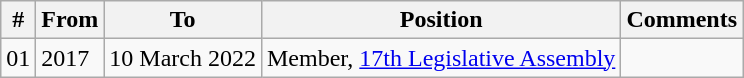<table class="wikitable sortable">
<tr>
<th>#</th>
<th>From</th>
<th>To</th>
<th>Position</th>
<th>Comments</th>
</tr>
<tr>
<td>01</td>
<td>2017</td>
<td>10 March 2022</td>
<td>Member, <a href='#'>17th Legislative Assembly</a></td>
<td></td>
</tr>
</table>
